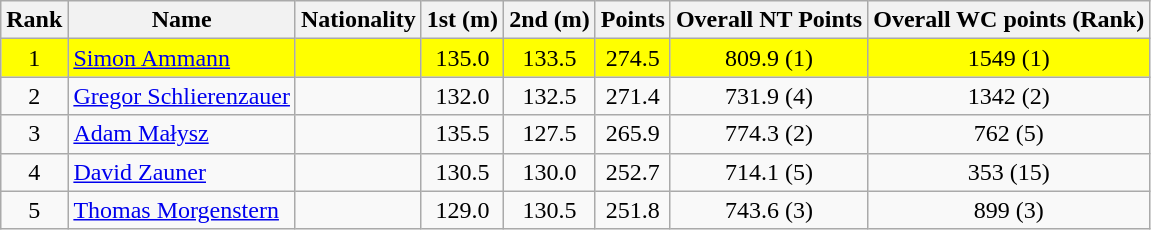<table class="wikitable">
<tr>
<th align=Center>Rank</th>
<th>Name</th>
<th>Nationality</th>
<th align=Center>1st (m)</th>
<th>2nd (m)</th>
<th>Points</th>
<th>Overall NT Points</th>
<th>Overall WC points (Rank)</th>
</tr>
<tr style="background:#ffff00;">
<td align=center>1</td>
<td align=left><a href='#'>Simon Ammann</a></td>
<td align=left></td>
<td align=center>135.0</td>
<td align=center>133.5</td>
<td align=center>274.5</td>
<td align=center>809.9 (1)</td>
<td align=center>1549 (1)</td>
</tr>
<tr>
<td align=center>2</td>
<td align=left><a href='#'>Gregor Schlierenzauer</a></td>
<td align=left></td>
<td align=center>132.0</td>
<td align=center>132.5</td>
<td align=center>271.4</td>
<td align=center>731.9 (4)</td>
<td align=center>1342 (2)</td>
</tr>
<tr>
<td align=center>3</td>
<td align=left><a href='#'>Adam Małysz</a></td>
<td align=left></td>
<td align=center>135.5</td>
<td align=center>127.5</td>
<td align=center>265.9</td>
<td align=center>774.3 (2)</td>
<td align=center>762 (5)</td>
</tr>
<tr>
<td align=center>4</td>
<td align=left><a href='#'>David Zauner</a></td>
<td align=left></td>
<td align=center>130.5</td>
<td align=center>130.0</td>
<td align=center>252.7</td>
<td align=center>714.1 (5)</td>
<td align=center>353 (15)</td>
</tr>
<tr>
<td align=center>5</td>
<td align=left><a href='#'>Thomas Morgenstern</a></td>
<td align=left></td>
<td align=center>129.0</td>
<td align=center>130.5</td>
<td align=center>251.8</td>
<td align=center>743.6 (3)</td>
<td align=center>899 (3)</td>
</tr>
</table>
